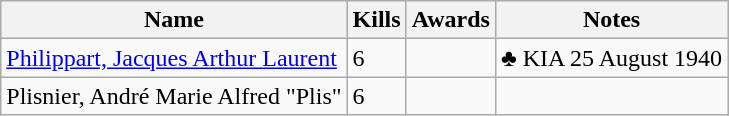<table class=wikitable>
<tr>
<th>Name</th>
<th>Kills</th>
<th>Awards</th>
<th>Notes</th>
</tr>
<tr>
<td><a href='#'>Philippart, Jacques Arthur Laurent</a></td>
<td>6</td>
<td></td>
<td>♣ KIA 25 August 1940</td>
</tr>
<tr>
<td>Plisnier, André Marie Alfred "Plis"</td>
<td>6</td>
<td></td>
<td></td>
</tr>
</table>
